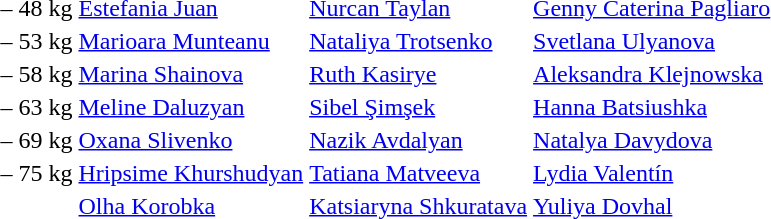<table>
<tr>
<td>– 48 kg<br></td>
<td> <a href='#'>Estefania Juan</a></td>
<td> <a href='#'>Nurcan Taylan</a></td>
<td> <a href='#'>Genny Caterina Pagliaro</a></td>
</tr>
<tr>
<td>– 53 kg<br></td>
<td> <a href='#'>Marioara Munteanu</a></td>
<td> <a href='#'>Nataliya Trotsenko</a></td>
<td> <a href='#'>Svetlana Ulyanova</a></td>
</tr>
<tr>
<td>– 58 kg <br></td>
<td> <a href='#'>Marina Shainova</a></td>
<td> <a href='#'>Ruth Kasirye</a></td>
<td> <a href='#'>Aleksandra Klejnowska</a></td>
</tr>
<tr>
<td>– 63 kg<br></td>
<td> <a href='#'>Meline Daluzyan</a></td>
<td> <a href='#'>Sibel Şimşek</a></td>
<td> <a href='#'>Hanna Batsiushka</a></td>
</tr>
<tr>
<td>– 69 kg<br></td>
<td> <a href='#'>Oxana Slivenko</a></td>
<td> <a href='#'>Nazik Avdalyan</a></td>
<td> <a href='#'>Natalya Davydova</a></td>
</tr>
<tr>
<td>– 75 kg<br></td>
<td> <a href='#'>Hripsime Khurshudyan</a></td>
<td> <a href='#'>Tatiana Matveeva</a></td>
<td> <a href='#'>Lydia Valentín</a></td>
</tr>
<tr>
<td><br></td>
<td> <a href='#'>Olha Korobka</a></td>
<td> <a href='#'>Katsiaryna Shkuratava</a></td>
<td> <a href='#'>Yuliya Dovhal</a></td>
</tr>
</table>
